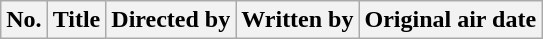<table class="wikitable plainrowheaders" style="background:#fff;">
<tr>
<th style="background:#;">No.</th>
<th style="background:#;">Title</th>
<th style="background:#;">Directed by</th>
<th style="background:#;">Written by</th>
<th style="background:#;">Original air date<br>




















</th>
</tr>
</table>
